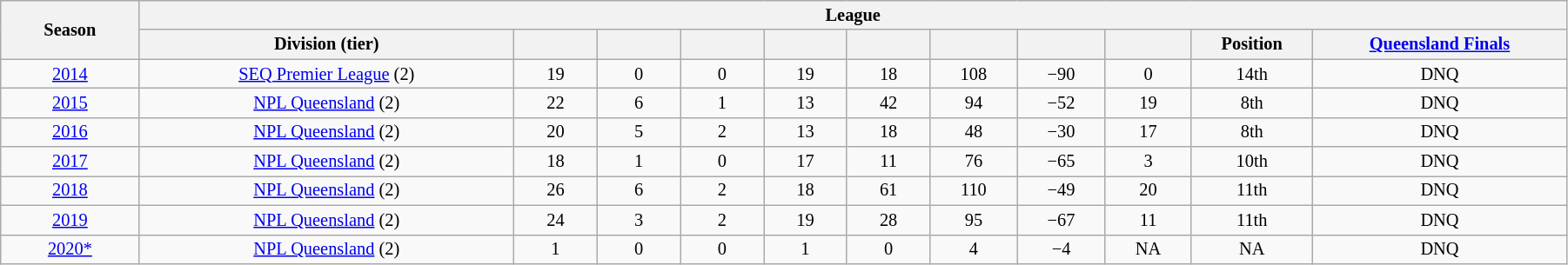<table class="wikitable" style="text-align:center; font-size:85%;width:95%; text-align:center">
<tr>
<th rowspan="2" width="3%">Season</th>
<th colspan="11" rowspan="1" width="28%">League</th>
</tr>
<tr>
<th width="9%">Division (tier)</th>
<th width="2%"></th>
<th width="2%"></th>
<th width="2%"></th>
<th width="2%"></th>
<th width="2%"></th>
<th width="2%"></th>
<th width="2%"></th>
<th width="2%"></th>
<th width="2%">Position</th>
<th width="6%"><a href='#'>Queensland Finals</a></th>
</tr>
<tr>
<td><a href='#'>2014</a></td>
<td><a href='#'>SEQ Premier League</a>  (2)</td>
<td>19</td>
<td>0</td>
<td>0</td>
<td>19</td>
<td>18</td>
<td>108</td>
<td>−90</td>
<td>0</td>
<td>14th</td>
<td>DNQ</td>
</tr>
<tr>
<td><a href='#'>2015</a></td>
<td><a href='#'>NPL Queensland</a>  (2)</td>
<td>22</td>
<td>6</td>
<td>1</td>
<td>13</td>
<td>42</td>
<td>94</td>
<td>−52</td>
<td>19</td>
<td>8th</td>
<td>DNQ</td>
</tr>
<tr>
<td><a href='#'>2016</a></td>
<td><a href='#'>NPL Queensland</a>  (2)</td>
<td>20</td>
<td>5</td>
<td>2</td>
<td>13</td>
<td>18</td>
<td>48</td>
<td>−30</td>
<td>17</td>
<td>8th</td>
<td>DNQ</td>
</tr>
<tr>
<td><a href='#'>2017</a></td>
<td><a href='#'>NPL Queensland</a>  (2)</td>
<td>18</td>
<td>1</td>
<td>0</td>
<td>17</td>
<td>11</td>
<td>76</td>
<td>−65</td>
<td>3</td>
<td>10th</td>
<td>DNQ</td>
</tr>
<tr>
<td><a href='#'>2018</a></td>
<td><a href='#'>NPL Queensland</a>  (2)</td>
<td>26</td>
<td>6</td>
<td>2</td>
<td>18</td>
<td>61</td>
<td>110</td>
<td>−49</td>
<td>20</td>
<td>11th</td>
<td>DNQ</td>
</tr>
<tr>
<td><a href='#'>2019</a></td>
<td><a href='#'>NPL Queensland</a>  (2)</td>
<td>24</td>
<td>3</td>
<td>2</td>
<td>19</td>
<td>28</td>
<td>95</td>
<td>−67</td>
<td>11</td>
<td>11th</td>
<td>DNQ</td>
</tr>
<tr>
<td><a href='#'>2020*</a></td>
<td><a href='#'>NPL Queensland</a>  (2)</td>
<td>1</td>
<td>0</td>
<td>0</td>
<td>1</td>
<td>0</td>
<td>4</td>
<td>−4</td>
<td>NA</td>
<td>NA</td>
<td>DNQ</td>
</tr>
</table>
